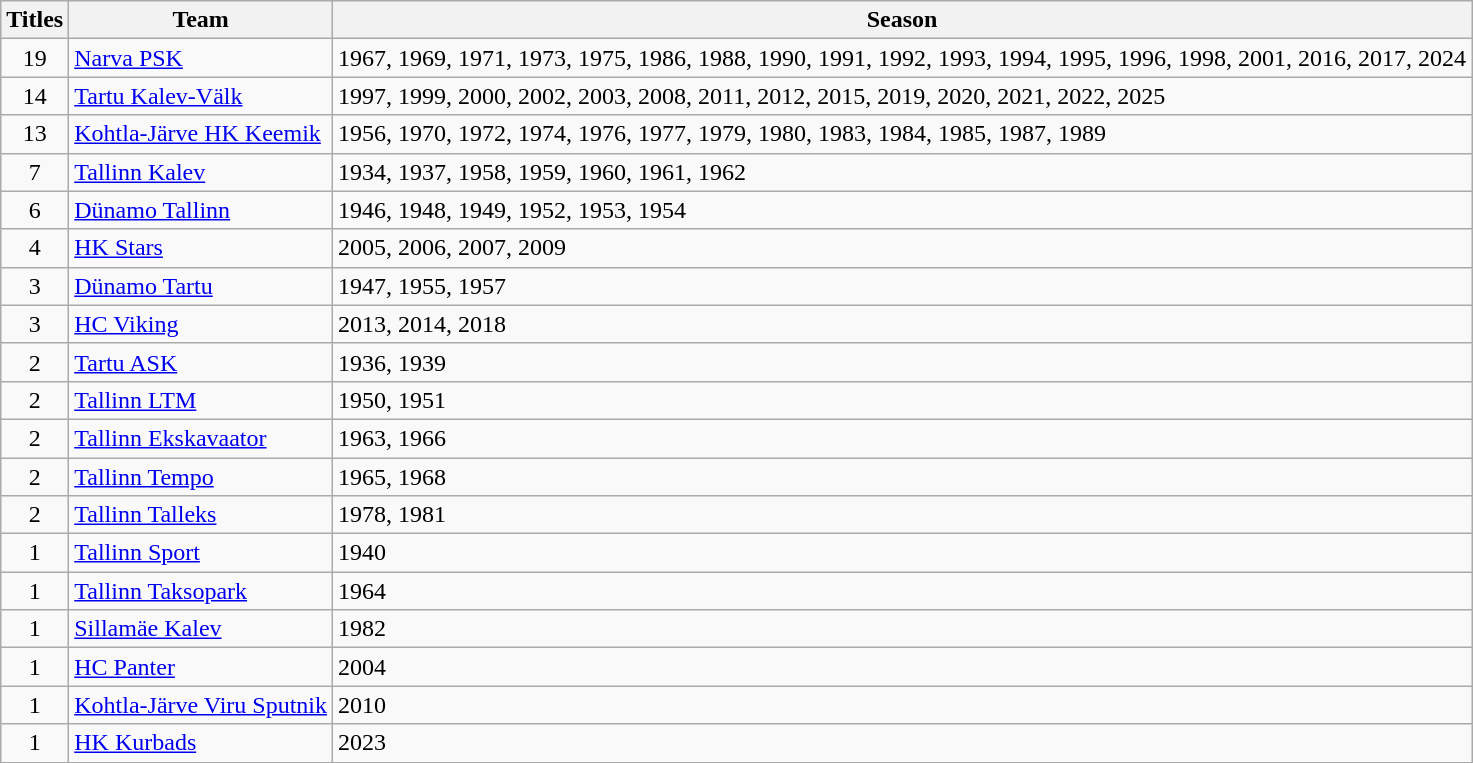<table class="wikitable">
<tr>
<th>Titles</th>
<th>Team</th>
<th>Season</th>
</tr>
<tr>
<td align=center>19</td>
<td><a href='#'>Narva PSK</a></td>
<td>1967, 1969, 1971, 1973, 1975, 1986, 1988, 1990, 1991, 1992, 1993, 1994, 1995, 1996, 1998, 2001, 2016, 2017, 2024</td>
</tr>
<tr>
<td align=center>14</td>
<td><a href='#'>Tartu Kalev-Välk</a></td>
<td>1997, 1999, 2000, 2002, 2003, 2008, 2011, 2012, 2015, 2019, 2020, 2021, 2022, 2025</td>
</tr>
<tr>
<td align=center>13</td>
<td><a href='#'>Kohtla-Järve HK Keemik</a></td>
<td>1956, 1970, 1972, 1974, 1976, 1977, 1979, 1980, 1983, 1984, 1985, 1987, 1989</td>
</tr>
<tr>
<td align=center>7</td>
<td><a href='#'>Tallinn Kalev</a></td>
<td>1934, 1937, 1958, 1959, 1960, 1961, 1962</td>
</tr>
<tr>
<td align=center>6</td>
<td><a href='#'>Dünamo Tallinn</a></td>
<td>1946, 1948, 1949, 1952, 1953, 1954</td>
</tr>
<tr>
<td align=center>4</td>
<td><a href='#'>HK Stars</a></td>
<td>2005, 2006, 2007, 2009</td>
</tr>
<tr>
<td align=center>3</td>
<td><a href='#'>Dünamo Tartu</a></td>
<td>1947, 1955, 1957</td>
</tr>
<tr>
<td align=center>3</td>
<td><a href='#'>HC Viking</a></td>
<td>2013, 2014, 2018</td>
</tr>
<tr>
<td align=center>2</td>
<td><a href='#'>Tartu ASK</a></td>
<td>1936, 1939</td>
</tr>
<tr>
<td align=center>2</td>
<td><a href='#'>Tallinn LTM</a></td>
<td>1950, 1951</td>
</tr>
<tr>
<td align=center>2</td>
<td><a href='#'>Tallinn Ekskavaator</a></td>
<td>1963, 1966</td>
</tr>
<tr>
<td align=center>2</td>
<td><a href='#'>Tallinn Tempo</a></td>
<td>1965, 1968</td>
</tr>
<tr>
<td align=center>2</td>
<td><a href='#'>Tallinn Talleks</a></td>
<td>1978, 1981</td>
</tr>
<tr>
<td align=center>1</td>
<td><a href='#'>Tallinn Sport</a></td>
<td>1940</td>
</tr>
<tr>
<td align=center>1</td>
<td><a href='#'>Tallinn Taksopark</a></td>
<td>1964</td>
</tr>
<tr>
<td align=center>1</td>
<td><a href='#'>Sillamäe Kalev</a></td>
<td>1982</td>
</tr>
<tr>
<td align=center>1</td>
<td><a href='#'>HC Panter</a></td>
<td>2004</td>
</tr>
<tr>
<td align=center>1</td>
<td><a href='#'>Kohtla-Järve Viru Sputnik</a></td>
<td>2010</td>
</tr>
<tr>
<td align=center>1</td>
<td><a href='#'>HK Kurbads</a></td>
<td>2023</td>
</tr>
</table>
